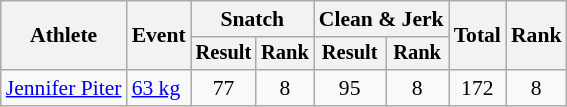<table class="wikitable" style="font-size:90%">
<tr>
<th rowspan=2>Athlete</th>
<th rowspan=2>Event</th>
<th colspan="2">Snatch</th>
<th colspan="2">Clean & Jerk</th>
<th rowspan="2">Total</th>
<th rowspan="2">Rank</th>
</tr>
<tr style="font-size:95%">
<th>Result</th>
<th>Rank</th>
<th>Result</th>
<th>Rank</th>
</tr>
<tr align=center>
<td align=left><a href='#'>Jennifer Piter</a></td>
<td align=left><a href='#'>63 kg</a></td>
<td>77</td>
<td>8</td>
<td>95</td>
<td>8</td>
<td>172</td>
<td>8</td>
</tr>
</table>
